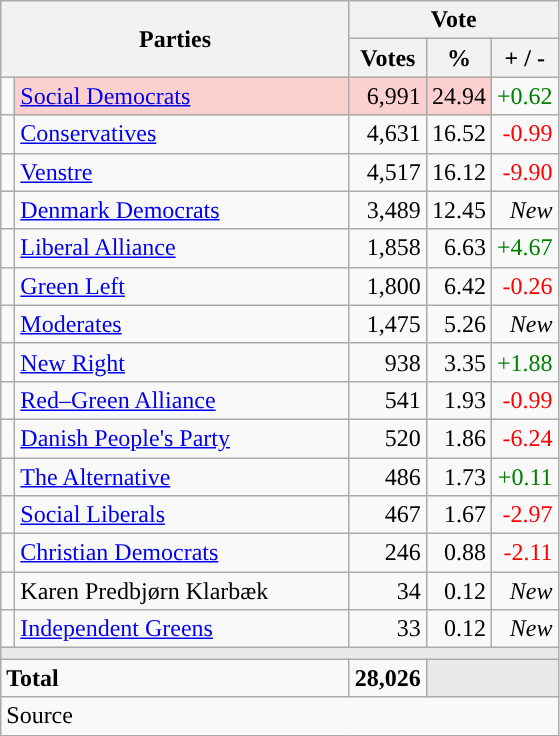<table class="wikitable" style="text-align:right;">
<tr>
<th style="text-align:centre;" rowspan="2" colspan="2" width="225">Parties</th>
<th colspan="3">Vote</th>
</tr>
<tr>
<th width="15">Votes</th>
<th width="15">%</th>
<th width="15">+ / -</th>
</tr>
<tr>
<td width="2" style="color:inherit;background:"></td>
<td bgcolor=#fbd0ce  align="left"><a href='#'>Social Democrats</a></td>
<td bgcolor=#fbd0ce>6,991</td>
<td bgcolor=#fbd0ce>24.94</td>
<td style=color:green;>+0.62</td>
</tr>
<tr>
<td width="2" style="color:inherit;background:"></td>
<td align="left"><a href='#'>Conservatives</a></td>
<td>4,631</td>
<td>16.52</td>
<td style=color:red;>-0.99</td>
</tr>
<tr>
<td width="2" style="color:inherit;background:"></td>
<td align="left"><a href='#'>Venstre</a></td>
<td>4,517</td>
<td>16.12</td>
<td style=color:red;>-9.90</td>
</tr>
<tr>
<td width="2" style="color:inherit;background:"></td>
<td align="left"><a href='#'>Denmark Democrats</a></td>
<td>3,489</td>
<td>12.45</td>
<td><em>New</em></td>
</tr>
<tr>
<td width="2" style="color:inherit;background:"></td>
<td align="left"><a href='#'>Liberal Alliance</a></td>
<td>1,858</td>
<td>6.63</td>
<td style=color:green;>+4.67</td>
</tr>
<tr>
<td width="2" style="color:inherit;background:"></td>
<td align="left"><a href='#'>Green Left</a></td>
<td>1,800</td>
<td>6.42</td>
<td style=color:red;>-0.26</td>
</tr>
<tr>
<td width="2" style="color:inherit;background:"></td>
<td align="left"><a href='#'>Moderates</a></td>
<td>1,475</td>
<td>5.26</td>
<td><em>New</em></td>
</tr>
<tr>
<td width="2" style="color:inherit;background:"></td>
<td align="left"><a href='#'>New Right</a></td>
<td>938</td>
<td>3.35</td>
<td style=color:green;>+1.88</td>
</tr>
<tr>
<td width="2" style="color:inherit;background:"></td>
<td align="left"><a href='#'>Red–Green Alliance</a></td>
<td>541</td>
<td>1.93</td>
<td style=color:red;>-0.99</td>
</tr>
<tr>
<td width="2" style="color:inherit;background:"></td>
<td align="left"><a href='#'>Danish People's Party</a></td>
<td>520</td>
<td>1.86</td>
<td style=color:red;>-6.24</td>
</tr>
<tr>
<td width="2" style="color:inherit;background:"></td>
<td align="left"><a href='#'>The Alternative</a></td>
<td>486</td>
<td>1.73</td>
<td style=color:green;>+0.11</td>
</tr>
<tr>
<td width="2" style="color:inherit;background:"></td>
<td align="left"><a href='#'>Social Liberals</a></td>
<td>467</td>
<td>1.67</td>
<td style=color:red;>-2.97</td>
</tr>
<tr>
<td width="2" style="color:inherit;background:"></td>
<td align="left"><a href='#'>Christian Democrats</a></td>
<td>246</td>
<td>0.88</td>
<td style=color:red;>-2.11</td>
</tr>
<tr>
<td width="2" style="color:inherit;background:"></td>
<td align="left">Karen Predbjørn Klarbæk</td>
<td>34</td>
<td>0.12</td>
<td><em>New</em></td>
</tr>
<tr>
<td width="2" style="color:inherit;background:"></td>
<td align="left"><a href='#'>Independent Greens</a></td>
<td>33</td>
<td>0.12</td>
<td><em>New</em></td>
</tr>
<tr>
<td colspan="7" bgcolor="#E9E9E9"></td>
</tr>
<tr>
<td align="left" colspan="2"><strong>Total</strong></td>
<td><strong>28,026</strong></td>
<td bgcolor="#E9E9E9" colspan="2"></td>
</tr>
<tr>
<td align="left" colspan="6">Source</td>
</tr>
</table>
